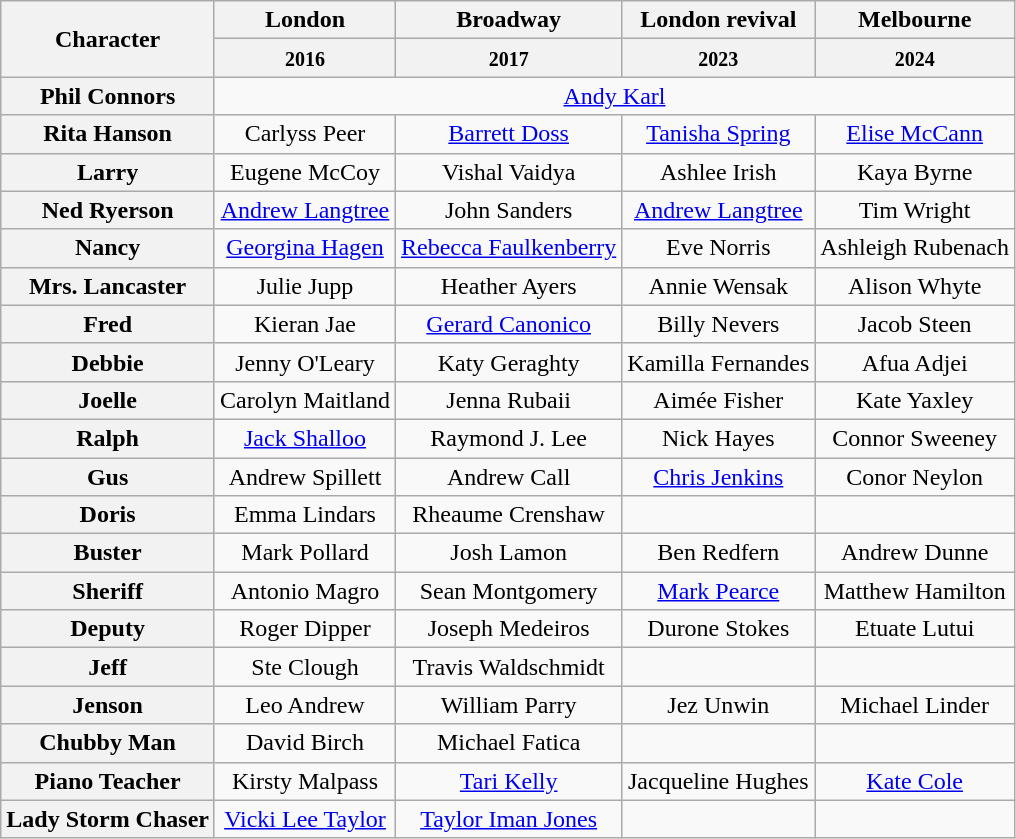<table class="wikitable" text-align:center">
<tr>
<th rowspan="2">Character</th>
<th>London</th>
<th>Broadway</th>
<th>London revival</th>
<th>Melbourne</th>
</tr>
<tr>
<th><small>2016</small></th>
<th><small>2017</small></th>
<th><small>2023</small></th>
<th><small>2024</small></th>
</tr>
<tr>
<th>Phil Connors</th>
<td colspan="4" align=center><a href='#'>Andy Karl</a></td>
</tr>
<tr>
<th>Rita Hanson</th>
<td align=center>Carlyss Peer</td>
<td align=center><a href='#'>Barrett Doss</a></td>
<td align=center><a href='#'>Tanisha Spring</a></td>
<td align=center><a href='#'>Elise McCann</a></td>
</tr>
<tr>
<th>Larry</th>
<td align=center>Eugene McCoy</td>
<td align=center>Vishal Vaidya</td>
<td align=center>Ashlee Irish</td>
<td align=center>Kaya Byrne</td>
</tr>
<tr>
<th>Ned Ryerson</th>
<td align=center><a href='#'>Andrew Langtree</a></td>
<td align=center>John Sanders</td>
<td align=center><a href='#'>Andrew Langtree</a></td>
<td align=center>Tim Wright</td>
</tr>
<tr>
<th>Nancy</th>
<td align=center><a href='#'>Georgina Hagen</a></td>
<td align=center><a href='#'>Rebecca Faulkenberry</a></td>
<td align=center>Eve Norris</td>
<td align=center>Ashleigh Rubenach</td>
</tr>
<tr>
<th>Mrs. Lancaster</th>
<td align=center>Julie Jupp</td>
<td align=center>Heather Ayers</td>
<td align=center>Annie Wensak</td>
<td align=center>Alison Whyte</td>
</tr>
<tr>
<th>Fred</th>
<td align=center>Kieran Jae</td>
<td align=center><a href='#'>Gerard Canonico</a></td>
<td align=center>Billy Nevers</td>
<td align=center>Jacob Steen</td>
</tr>
<tr>
<th>Debbie</th>
<td align=center>Jenny O'Leary</td>
<td align=center>Katy Geraghty</td>
<td align=center>Kamilla Fernandes</td>
<td align=center>Afua Adjei</td>
</tr>
<tr>
<th>Joelle</th>
<td align=center>Carolyn Maitland</td>
<td align=center>Jenna Rubaii</td>
<td align=center>Aimée Fisher</td>
<td align=center>Kate Yaxley</td>
</tr>
<tr>
<th>Ralph</th>
<td align=center><a href='#'>Jack Shalloo</a></td>
<td align=center>Raymond J. Lee</td>
<td align=center>Nick Hayes</td>
<td align=center>Connor Sweeney</td>
</tr>
<tr>
<th>Gus</th>
<td align=center>Andrew Spillett</td>
<td align=center>Andrew Call</td>
<td align=center><a href='#'>Chris Jenkins</a></td>
<td align=center>Conor Neylon</td>
</tr>
<tr>
<th>Doris</th>
<td align=center>Emma Lindars</td>
<td align=center>Rheaume Crenshaw</td>
<td></td>
<td></td>
</tr>
<tr>
<th>Buster</th>
<td align=center>Mark Pollard</td>
<td align=center>Josh Lamon</td>
<td align=center>Ben Redfern</td>
<td align=center>Andrew Dunne</td>
</tr>
<tr>
<th>Sheriff</th>
<td align=center>Antonio Magro</td>
<td align=center>Sean Montgomery</td>
<td align=center><a href='#'>Mark Pearce</a></td>
<td align=center>Matthew Hamilton</td>
</tr>
<tr>
<th>Deputy</th>
<td align=center>Roger Dipper</td>
<td align=center>Joseph Medeiros</td>
<td align=center>Durone Stokes</td>
<td align=center>Etuate Lutui</td>
</tr>
<tr>
<th>Jeff</th>
<td align=center>Ste Clough</td>
<td align=center>Travis Waldschmidt</td>
<td></td>
<td></td>
</tr>
<tr>
<th>Jenson</th>
<td align=center>Leo Andrew</td>
<td align=center>William Parry</td>
<td align=center>Jez Unwin</td>
<td align=center>Michael Linder</td>
</tr>
<tr>
<th>Chubby Man</th>
<td align=center>David Birch</td>
<td align=center>Michael Fatica</td>
<td></td>
<td></td>
</tr>
<tr>
<th>Piano Teacher</th>
<td align=center>Kirsty Malpass</td>
<td align=center><a href='#'>Tari Kelly</a></td>
<td align=center>Jacqueline Hughes</td>
<td align=center><a href='#'>Kate Cole</a></td>
</tr>
<tr>
<th>Lady Storm Chaser</th>
<td align=center><a href='#'>Vicki Lee Taylor</a></td>
<td align=center><a href='#'>Taylor Iman Jones</a></td>
<td></td>
<td></td>
</tr>
</table>
